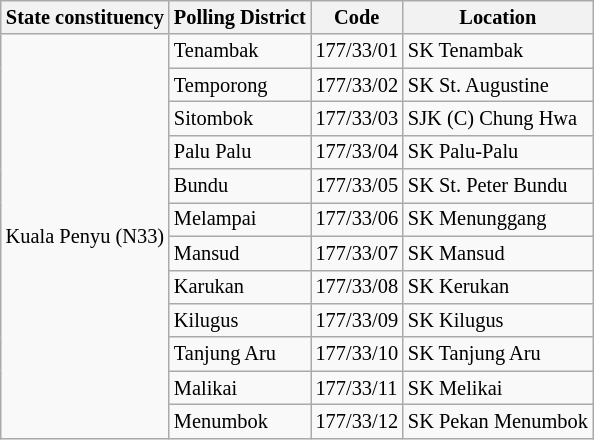<table class="wikitable sortable mw-collapsible" style="white-space:nowrap;font-size:85%">
<tr>
<th>State constituency</th>
<th>Polling District</th>
<th>Code</th>
<th>Location</th>
</tr>
<tr>
<td rowspan="12">Kuala Penyu (N33)</td>
<td>Tenambak</td>
<td>177/33/01</td>
<td>SK Tenambak</td>
</tr>
<tr>
<td>Temporong</td>
<td>177/33/02</td>
<td>SK St. Augustine</td>
</tr>
<tr>
<td>Sitombok</td>
<td>177/33/03</td>
<td>SJK (C) Chung Hwa</td>
</tr>
<tr>
<td>Palu Palu</td>
<td>177/33/04</td>
<td>SK Palu-Palu</td>
</tr>
<tr>
<td>Bundu</td>
<td>177/33/05</td>
<td>SK St. Peter Bundu</td>
</tr>
<tr>
<td>Melampai</td>
<td>177/33/06</td>
<td>SK Menunggang</td>
</tr>
<tr>
<td>Mansud</td>
<td>177/33/07</td>
<td>SK Mansud</td>
</tr>
<tr>
<td>Karukan</td>
<td>177/33/08</td>
<td>SK Kerukan</td>
</tr>
<tr>
<td>Kilugus</td>
<td>177/33/09</td>
<td>SK Kilugus</td>
</tr>
<tr>
<td>Tanjung Aru</td>
<td>177/33/10</td>
<td>SK Tanjung Aru</td>
</tr>
<tr>
<td>Malikai</td>
<td>177/33/11</td>
<td>SK Melikai</td>
</tr>
<tr>
<td>Menumbok</td>
<td>177/33/12</td>
<td>SK Pekan Menumbok</td>
</tr>
</table>
